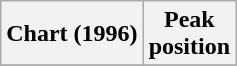<table class="wikitable sortable plainrowheaders">
<tr>
<th>Chart (1996)</th>
<th>Peak<br>position</th>
</tr>
<tr>
</tr>
</table>
